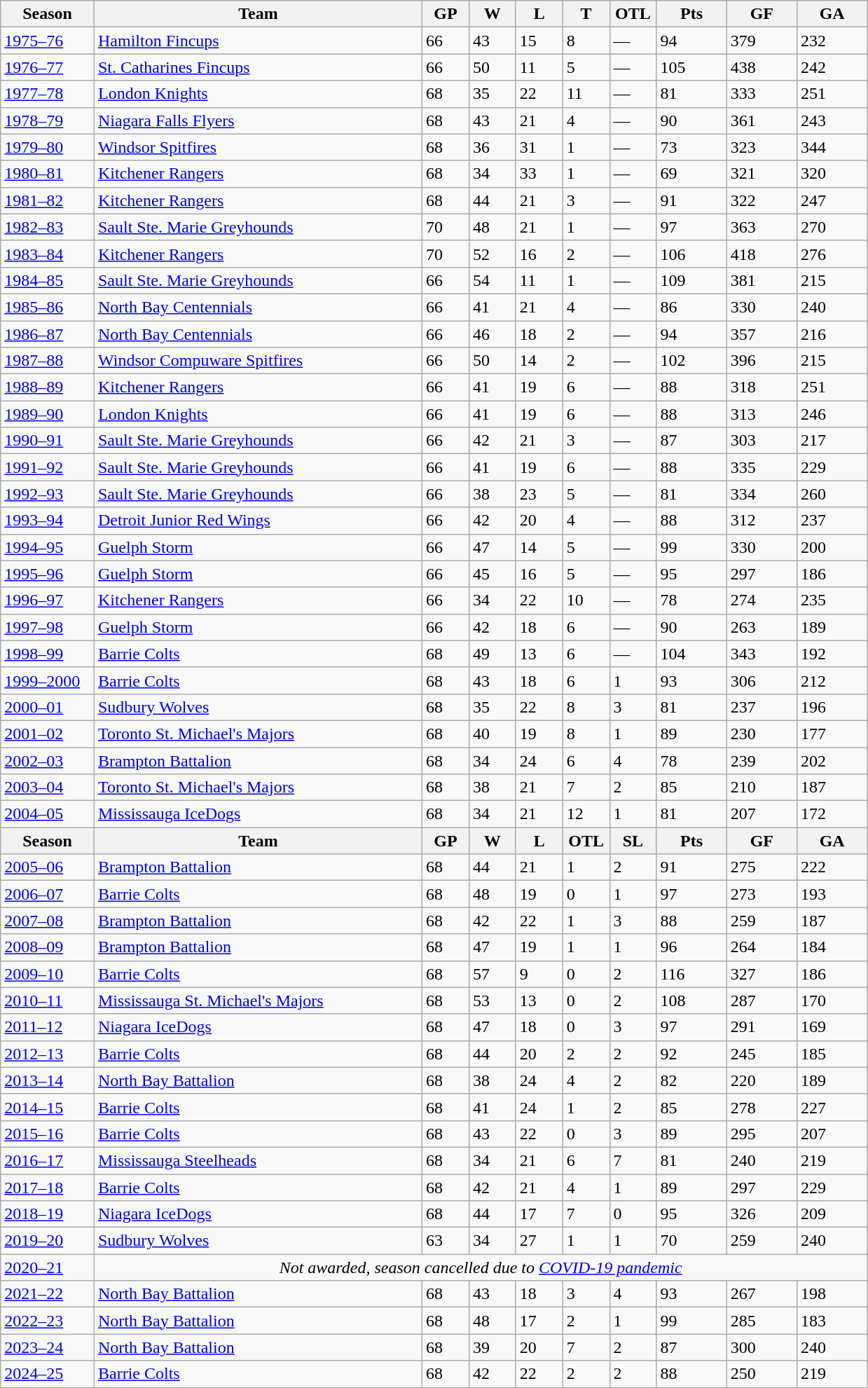<table class="wikitable">
<tr>
<th width="10%">Season</th>
<th width="35%">Team</th>
<th width="5%">GP</th>
<th width="5%">W</th>
<th width="5%">L</th>
<th width="5%">T</th>
<th width="5%">OTL</th>
<th width="7.5%">Pts</th>
<th width="7.5%">GF</th>
<th width="7.5%">GA</th>
</tr>
<tr>
<td><a href='#'>1975–76</a></td>
<td><a href='#'>Hamilton Fincups</a></td>
<td>66</td>
<td>43</td>
<td>15</td>
<td>8</td>
<td>—</td>
<td>94</td>
<td>379</td>
<td>232</td>
</tr>
<tr>
<td><a href='#'>1976–77</a></td>
<td><a href='#'>St. Catharines Fincups</a></td>
<td>66</td>
<td>50</td>
<td>11</td>
<td>5</td>
<td>—</td>
<td>105</td>
<td>438</td>
<td>242</td>
</tr>
<tr>
<td><a href='#'>1977–78</a></td>
<td><a href='#'>London Knights</a></td>
<td>68</td>
<td>35</td>
<td>22</td>
<td>11</td>
<td>—</td>
<td>81</td>
<td>333</td>
<td>251</td>
</tr>
<tr>
<td><a href='#'>1978–79</a></td>
<td><a href='#'>Niagara Falls Flyers</a></td>
<td>68</td>
<td>43</td>
<td>21</td>
<td>4</td>
<td>—</td>
<td>90</td>
<td>361</td>
<td>243</td>
</tr>
<tr>
<td><a href='#'>1979–80</a></td>
<td><a href='#'>Windsor Spitfires</a></td>
<td>68</td>
<td>36</td>
<td>31</td>
<td>1</td>
<td>—</td>
<td>73</td>
<td>323</td>
<td>344</td>
</tr>
<tr>
<td><a href='#'>1980–81</a></td>
<td><a href='#'>Kitchener Rangers</a></td>
<td>68</td>
<td>34</td>
<td>33</td>
<td>1</td>
<td>—</td>
<td>69</td>
<td>321</td>
<td>320</td>
</tr>
<tr>
<td><a href='#'>1981–82</a></td>
<td><a href='#'>Kitchener Rangers</a></td>
<td>68</td>
<td>44</td>
<td>21</td>
<td>3</td>
<td>—</td>
<td>91</td>
<td>322</td>
<td>247</td>
</tr>
<tr>
<td><a href='#'>1982–83</a></td>
<td><a href='#'>Sault Ste. Marie Greyhounds</a></td>
<td>70</td>
<td>48</td>
<td>21</td>
<td>1</td>
<td>—</td>
<td>97</td>
<td>363</td>
<td>270</td>
</tr>
<tr>
<td><a href='#'>1983–84</a></td>
<td><a href='#'>Kitchener Rangers</a></td>
<td>70</td>
<td>52</td>
<td>16</td>
<td>2</td>
<td>—</td>
<td>106</td>
<td>418</td>
<td>276</td>
</tr>
<tr>
<td><a href='#'>1984–85</a></td>
<td><a href='#'>Sault Ste. Marie Greyhounds</a></td>
<td>66</td>
<td>54</td>
<td>11</td>
<td>1</td>
<td>—</td>
<td>109</td>
<td>381</td>
<td>215</td>
</tr>
<tr>
<td><a href='#'>1985–86</a></td>
<td><a href='#'>North Bay Centennials</a></td>
<td>66</td>
<td>41</td>
<td>21</td>
<td>4</td>
<td>—</td>
<td>86</td>
<td>330</td>
<td>240</td>
</tr>
<tr>
<td><a href='#'>1986–87</a></td>
<td><a href='#'>North Bay Centennials</a></td>
<td>66</td>
<td>46</td>
<td>18</td>
<td>2</td>
<td>—</td>
<td>94</td>
<td>357</td>
<td>216</td>
</tr>
<tr>
<td><a href='#'>1987–88</a></td>
<td><a href='#'>Windsor Compuware Spitfires</a></td>
<td>66</td>
<td>50</td>
<td>14</td>
<td>2</td>
<td>—</td>
<td>102</td>
<td>396</td>
<td>215</td>
</tr>
<tr>
<td><a href='#'>1988–89</a></td>
<td><a href='#'>Kitchener Rangers</a></td>
<td>66</td>
<td>41</td>
<td>19</td>
<td>6</td>
<td>—</td>
<td>88</td>
<td>318</td>
<td>251</td>
</tr>
<tr>
<td><a href='#'>1989–90</a></td>
<td><a href='#'>London Knights</a></td>
<td>66</td>
<td>41</td>
<td>19</td>
<td>6</td>
<td>—</td>
<td>88</td>
<td>313</td>
<td>246</td>
</tr>
<tr>
<td><a href='#'>1990–91</a></td>
<td><a href='#'>Sault Ste. Marie Greyhounds</a></td>
<td>66</td>
<td>42</td>
<td>21</td>
<td>3</td>
<td>—</td>
<td>87</td>
<td>303</td>
<td>217</td>
</tr>
<tr>
<td><a href='#'>1991–92</a></td>
<td><a href='#'>Sault Ste. Marie Greyhounds</a></td>
<td>66</td>
<td>41</td>
<td>19</td>
<td>6</td>
<td>—</td>
<td>88</td>
<td>335</td>
<td>229</td>
</tr>
<tr>
<td><a href='#'>1992–93</a></td>
<td><a href='#'>Sault Ste. Marie Greyhounds</a></td>
<td>66</td>
<td>38</td>
<td>23</td>
<td>5</td>
<td>—</td>
<td>81</td>
<td>334</td>
<td>260</td>
</tr>
<tr>
<td><a href='#'>1993–94</a></td>
<td><a href='#'>Detroit Junior Red Wings</a></td>
<td>66</td>
<td>42</td>
<td>20</td>
<td>4</td>
<td>—</td>
<td>88</td>
<td>312</td>
<td>237</td>
</tr>
<tr>
<td><a href='#'>1994–95</a></td>
<td><a href='#'>Guelph Storm</a></td>
<td>66</td>
<td>47</td>
<td>14</td>
<td>5</td>
<td>—</td>
<td>99</td>
<td>330</td>
<td>200</td>
</tr>
<tr>
<td><a href='#'>1995–96</a></td>
<td><a href='#'>Guelph Storm</a></td>
<td>66</td>
<td>45</td>
<td>16</td>
<td>5</td>
<td>—</td>
<td>95</td>
<td>297</td>
<td>186</td>
</tr>
<tr>
<td><a href='#'>1996–97</a></td>
<td><a href='#'>Kitchener Rangers</a></td>
<td>66</td>
<td>34</td>
<td>22</td>
<td>10</td>
<td>—</td>
<td>78</td>
<td>274</td>
<td>235</td>
</tr>
<tr>
<td><a href='#'>1997–98</a></td>
<td><a href='#'>Guelph Storm</a></td>
<td>66</td>
<td>42</td>
<td>18</td>
<td>6</td>
<td>—</td>
<td>90</td>
<td>263</td>
<td>189</td>
</tr>
<tr>
<td><a href='#'>1998–99</a></td>
<td><a href='#'>Barrie Colts</a></td>
<td>68</td>
<td>49</td>
<td>13</td>
<td>6</td>
<td>—</td>
<td>104</td>
<td>343</td>
<td>192</td>
</tr>
<tr>
<td><a href='#'>1999–2000</a></td>
<td><a href='#'>Barrie Colts</a></td>
<td>68</td>
<td>43</td>
<td>18</td>
<td>6</td>
<td>1</td>
<td>93</td>
<td>306</td>
<td>212</td>
</tr>
<tr>
<td><a href='#'>2000–01</a></td>
<td><a href='#'>Sudbury Wolves</a></td>
<td>68</td>
<td>35</td>
<td>22</td>
<td>8</td>
<td>3</td>
<td>81</td>
<td>237</td>
<td>196</td>
</tr>
<tr>
<td><a href='#'>2001–02</a></td>
<td><a href='#'>Toronto St. Michael's Majors</a></td>
<td>68</td>
<td>40</td>
<td>19</td>
<td>8</td>
<td>1</td>
<td>89</td>
<td>230</td>
<td>177</td>
</tr>
<tr>
<td><a href='#'>2002–03</a></td>
<td><a href='#'>Brampton Battalion</a></td>
<td>68</td>
<td>34</td>
<td>24</td>
<td>6</td>
<td>4</td>
<td>78</td>
<td>239</td>
<td>202</td>
</tr>
<tr>
<td><a href='#'>2003–04</a></td>
<td><a href='#'>Toronto St. Michael's Majors</a></td>
<td>68</td>
<td>38</td>
<td>21</td>
<td>7</td>
<td>2</td>
<td>85</td>
<td>210</td>
<td>187</td>
</tr>
<tr>
<td><a href='#'>2004–05</a></td>
<td><a href='#'>Mississauga IceDogs</a></td>
<td>68</td>
<td>34</td>
<td>21</td>
<td>12</td>
<td>1</td>
<td>81</td>
<td>207</td>
<td>172</td>
</tr>
<tr>
<th width="10%">Season</th>
<th width="35%">Team</th>
<th width="5%">GP</th>
<th width="5%">W</th>
<th width="5%">L</th>
<th width="5%">OTL</th>
<th width="5%">SL</th>
<th width="7.5%">Pts</th>
<th width="7.5%">GF</th>
<th width="7.5%">GA</th>
</tr>
<tr>
<td><a href='#'>2005–06</a></td>
<td><a href='#'>Brampton Battalion</a></td>
<td>68</td>
<td>44</td>
<td>21</td>
<td>1</td>
<td>2</td>
<td>91</td>
<td>275</td>
<td>222</td>
</tr>
<tr>
<td><a href='#'>2006–07</a></td>
<td><a href='#'>Barrie Colts</a></td>
<td>68</td>
<td>48</td>
<td>19</td>
<td>0</td>
<td>1</td>
<td>97</td>
<td>273</td>
<td>193</td>
</tr>
<tr>
<td><a href='#'>2007–08</a></td>
<td><a href='#'>Brampton Battalion</a></td>
<td>68</td>
<td>42</td>
<td>22</td>
<td>1</td>
<td>3</td>
<td>88</td>
<td>259</td>
<td>187</td>
</tr>
<tr>
<td><a href='#'>2008–09</a></td>
<td><a href='#'>Brampton Battalion</a></td>
<td>68</td>
<td>47</td>
<td>19</td>
<td>1</td>
<td>1</td>
<td>96</td>
<td>264</td>
<td>184</td>
</tr>
<tr>
<td><a href='#'>2009–10</a></td>
<td><a href='#'>Barrie Colts</a></td>
<td>68</td>
<td>57</td>
<td>9</td>
<td>0</td>
<td>2</td>
<td>116</td>
<td>327</td>
<td>186</td>
</tr>
<tr>
<td><a href='#'>2010–11</a></td>
<td><a href='#'>Mississauga St. Michael's Majors</a></td>
<td>68</td>
<td>53</td>
<td>13</td>
<td>0</td>
<td>2</td>
<td>108</td>
<td>287</td>
<td>170</td>
</tr>
<tr>
<td><a href='#'>2011–12</a></td>
<td><a href='#'>Niagara IceDogs</a></td>
<td>68</td>
<td>47</td>
<td>18</td>
<td>0</td>
<td>3</td>
<td>97</td>
<td>291</td>
<td>169</td>
</tr>
<tr>
<td><a href='#'>2012–13</a></td>
<td><a href='#'>Barrie Colts</a></td>
<td>68</td>
<td>44</td>
<td>20</td>
<td>2</td>
<td>2</td>
<td>92</td>
<td>245</td>
<td>185</td>
</tr>
<tr>
<td><a href='#'>2013–14</a></td>
<td><a href='#'>North Bay Battalion</a></td>
<td>68</td>
<td>38</td>
<td>24</td>
<td>4</td>
<td>2</td>
<td>82</td>
<td>220</td>
<td>189</td>
</tr>
<tr>
<td><a href='#'>2014–15</a></td>
<td><a href='#'>Barrie Colts</a></td>
<td>68</td>
<td>41</td>
<td>24</td>
<td>1</td>
<td>2</td>
<td>85</td>
<td>278</td>
<td>227</td>
</tr>
<tr>
<td><a href='#'>2015–16</a></td>
<td><a href='#'>Barrie Colts</a></td>
<td>68</td>
<td>43</td>
<td>22</td>
<td>0</td>
<td>3</td>
<td>89</td>
<td>295</td>
<td>207</td>
</tr>
<tr>
<td><a href='#'>2016–17</a></td>
<td><a href='#'>Mississauga Steelheads</a></td>
<td>68</td>
<td>34</td>
<td>21</td>
<td>6</td>
<td>7</td>
<td>81</td>
<td>240</td>
<td>219</td>
</tr>
<tr>
<td><a href='#'>2017–18</a></td>
<td><a href='#'>Barrie Colts</a></td>
<td>68</td>
<td>42</td>
<td>21</td>
<td>4</td>
<td>1</td>
<td>89</td>
<td>297</td>
<td>229</td>
</tr>
<tr>
<td><a href='#'>2018–19</a></td>
<td><a href='#'>Niagara IceDogs</a></td>
<td>68</td>
<td>44</td>
<td>17</td>
<td>7</td>
<td>0</td>
<td>95</td>
<td>326</td>
<td>209</td>
</tr>
<tr>
<td><a href='#'>2019–20</a></td>
<td><a href='#'>Sudbury Wolves</a></td>
<td>63</td>
<td>34</td>
<td>27</td>
<td>1</td>
<td>1</td>
<td>70</td>
<td>259</td>
<td>240</td>
</tr>
<tr>
<td><a href='#'>2020–21</a></td>
<td colspan=9 align=center><em>Not awarded, season cancelled due to <a href='#'>COVID-19 pandemic</a></em></td>
</tr>
<tr>
<td><a href='#'>2021–22</a></td>
<td><a href='#'>North Bay Battalion</a></td>
<td>68</td>
<td>43</td>
<td>18</td>
<td>3</td>
<td>4</td>
<td>93</td>
<td>267</td>
<td>198</td>
</tr>
<tr>
<td><a href='#'>2022–23</a></td>
<td><a href='#'>North Bay Battalion</a></td>
<td>68</td>
<td>48</td>
<td>17</td>
<td>2</td>
<td>1</td>
<td>99</td>
<td>285</td>
<td>183</td>
</tr>
<tr>
<td><a href='#'>2023–24</a></td>
<td><a href='#'>North Bay Battalion</a></td>
<td>68</td>
<td>39</td>
<td>20</td>
<td>7</td>
<td>2</td>
<td>87</td>
<td>300</td>
<td>240</td>
</tr>
<tr>
<td><a href='#'>2024–25</a></td>
<td><a href='#'>Barrie Colts</a></td>
<td>68</td>
<td>42</td>
<td>22</td>
<td>2</td>
<td>2</td>
<td>88</td>
<td>250</td>
<td>219</td>
</tr>
</table>
